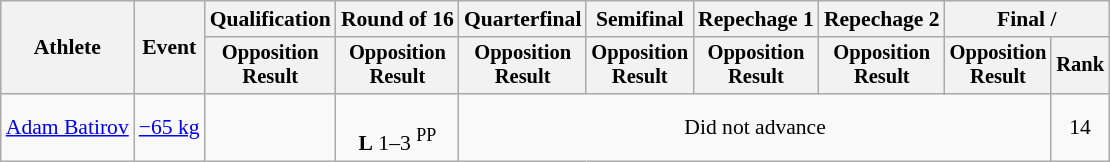<table class="wikitable" style="font-size:90%">
<tr>
<th rowspan=2>Athlete</th>
<th rowspan=2>Event</th>
<th>Qualification</th>
<th>Round of 16</th>
<th>Quarterfinal</th>
<th>Semifinal</th>
<th>Repechage 1</th>
<th>Repechage 2</th>
<th colspan=2>Final / </th>
</tr>
<tr style="font-size: 95%">
<th>Opposition<br>Result</th>
<th>Opposition<br>Result</th>
<th>Opposition<br>Result</th>
<th>Opposition<br>Result</th>
<th>Opposition<br>Result</th>
<th>Opposition<br>Result</th>
<th>Opposition<br>Result</th>
<th>Rank</th>
</tr>
<tr align=center>
<td align=left><a href='#'>Adam Batirov</a></td>
<td align=left><a href='#'>−65 kg</a></td>
<td></td>
<td><br><strong>L</strong> 1–3 <sup>PP</sup></td>
<td colspan=5>Did not advance</td>
<td>14</td>
</tr>
</table>
